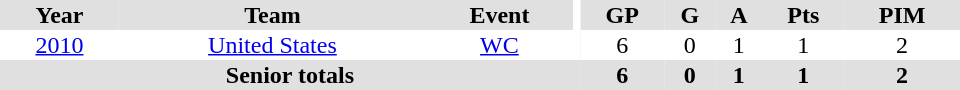<table border="0" cellpadding="1" cellspacing="0" ID="Table3" style="text-align:center; width:40em">
<tr bgcolor="#e0e0e0">
<th>Year</th>
<th>Team</th>
<th>Event</th>
<th rowspan="102" bgcolor="#ffffff"></th>
<th>GP</th>
<th>G</th>
<th>A</th>
<th>Pts</th>
<th>PIM</th>
</tr>
<tr>
<td><a href='#'>2010</a></td>
<td><a href='#'>United States</a></td>
<td><a href='#'>WC</a></td>
<td>6</td>
<td>0</td>
<td>1</td>
<td>1</td>
<td>2</td>
</tr>
<tr bgcolor="#e0e0e0">
<th colspan=4>Senior totals</th>
<th>6</th>
<th>0</th>
<th>1</th>
<th>1</th>
<th>2</th>
</tr>
</table>
